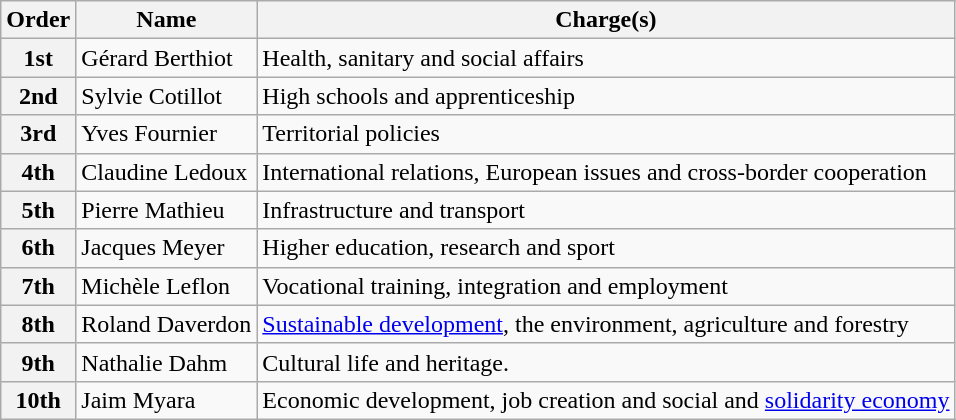<table class="wikitable">
<tr>
<th>Order</th>
<th>Name</th>
<th>Charge(s)</th>
</tr>
<tr>
<th>1st</th>
<td>Gérard Berthiot</td>
<td>Health, sanitary and social affairs</td>
</tr>
<tr>
<th>2nd</th>
<td>Sylvie Cotillot</td>
<td>High schools and apprenticeship</td>
</tr>
<tr>
<th>3rd</th>
<td>Yves Fournier</td>
<td>Territorial policies</td>
</tr>
<tr>
<th>4th</th>
<td>Claudine Ledoux</td>
<td>International relations, European issues and cross-border cooperation</td>
</tr>
<tr>
<th>5th</th>
<td>Pierre Mathieu</td>
<td>Infrastructure and transport</td>
</tr>
<tr>
<th>6th</th>
<td>Jacques Meyer</td>
<td>Higher education, research and sport</td>
</tr>
<tr>
<th>7th</th>
<td>Michèle Leflon</td>
<td>Vocational training, integration and employment</td>
</tr>
<tr>
<th>8th</th>
<td>Roland Daverdon</td>
<td><a href='#'>Sustainable development</a>, the environment, agriculture and forestry</td>
</tr>
<tr>
<th>9th</th>
<td>Nathalie Dahm</td>
<td>Cultural life and heritage.</td>
</tr>
<tr>
<th>10th</th>
<td>Jaim Myara</td>
<td>Economic development, job creation and social and <a href='#'>solidarity economy</a></td>
</tr>
</table>
